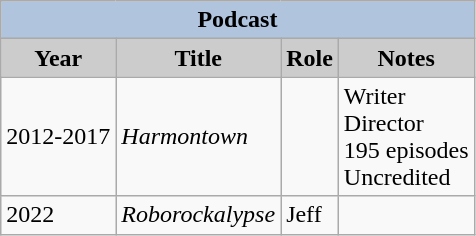<table class="wikitable">
<tr>
<th colspan=4 style="background:#B0C4DE;">Podcast</th>
</tr>
<tr>
<th style="background: #CCCCCC;">Year</th>
<th style="background: #CCCCCC;">Title</th>
<th style="background: #CCCCCC;">Role</th>
<th style="background: #CCCCCC;">Notes</th>
</tr>
<tr>
<td>2012-2017</td>
<td><em>Harmontown</em></td>
<td></td>
<td>Writer<br> Director<br> 195 episodes<br> Uncredited</td>
</tr>
<tr>
<td>2022</td>
<td><em>Roborockalypse</em></td>
<td>Jeff</td>
<td></td>
</tr>
</table>
